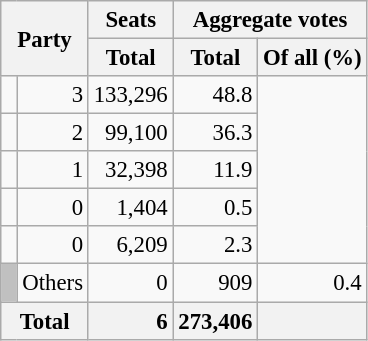<table class="wikitable" style="text-align:right; font-size:95%;">
<tr>
<th colspan="2" rowspan="2">Party</th>
<th>Seats</th>
<th colspan="2">Aggregate votes</th>
</tr>
<tr>
<th>Total</th>
<th>Total</th>
<th>Of all (%)</th>
</tr>
<tr>
<td></td>
<td>3</td>
<td>133,296</td>
<td>48.8</td>
</tr>
<tr>
<td></td>
<td>2</td>
<td>99,100</td>
<td>36.3</td>
</tr>
<tr>
<td></td>
<td>1</td>
<td>32,398</td>
<td>11.9</td>
</tr>
<tr>
<td></td>
<td>0</td>
<td>1,404</td>
<td>0.5</td>
</tr>
<tr>
<td></td>
<td>0</td>
<td>6,209</td>
<td>2.3</td>
</tr>
<tr>
<td style="background:silver;"> </td>
<td align=left>Others</td>
<td>0</td>
<td>909</td>
<td>0.4</td>
</tr>
<tr>
<th colspan="2" style="background:#f2f2f2"><strong>Total</strong></th>
<td style="background:#f2f2f2;"><strong>6</strong></td>
<td style="background:#f2f2f2;"><strong>273,406</strong></td>
<td style="background:#f2f2f2;"></td>
</tr>
</table>
